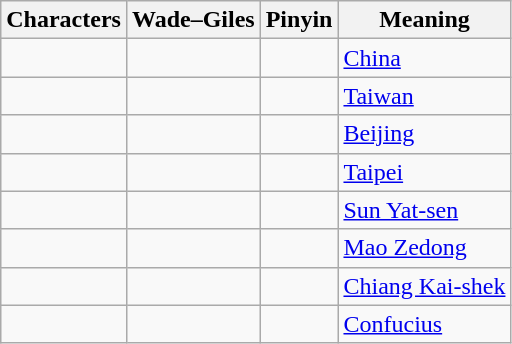<table class="wikitable">
<tr>
<th>Characters</th>
<th>Wade–Giles</th>
<th>Pinyin</th>
<th>Meaning</th>
</tr>
<tr>
<td></td>
<td></td>
<td></td>
<td><a href='#'>China</a></td>
</tr>
<tr>
<td></td>
<td></td>
<td></td>
<td><a href='#'>Taiwan</a></td>
</tr>
<tr>
<td></td>
<td></td>
<td></td>
<td><a href='#'>Beijing</a></td>
</tr>
<tr>
<td></td>
<td></td>
<td></td>
<td><a href='#'>Taipei</a></td>
</tr>
<tr>
<td></td>
<td></td>
<td></td>
<td><a href='#'>Sun Yat-sen</a></td>
</tr>
<tr>
<td></td>
<td></td>
<td></td>
<td><a href='#'>Mao Zedong</a></td>
</tr>
<tr>
<td nowrap></td>
<td nowrap></td>
<td></td>
<td><a href='#'>Chiang Kai-shek</a></td>
</tr>
<tr>
<td></td>
<td></td>
<td></td>
<td><a href='#'>Confucius</a></td>
</tr>
</table>
